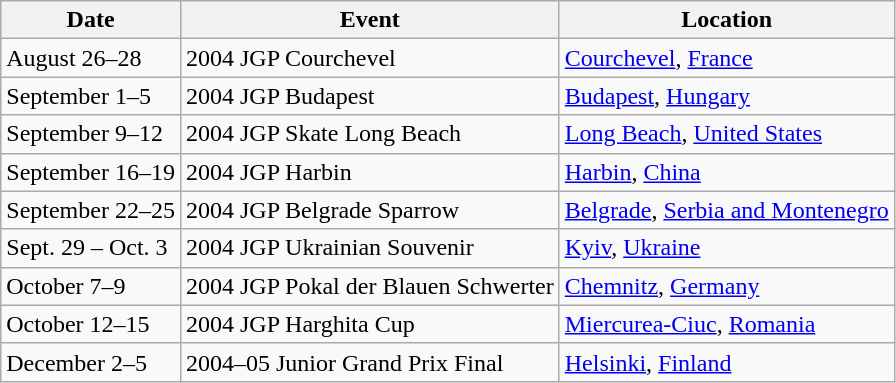<table class="wikitable">
<tr>
<th>Date</th>
<th>Event</th>
<th>Location</th>
</tr>
<tr>
<td>August 26–28</td>
<td>2004 JGP Courchevel</td>
<td><a href='#'>Courchevel</a>, <a href='#'>France</a></td>
</tr>
<tr>
<td>September 1–5</td>
<td>2004 JGP Budapest</td>
<td><a href='#'>Budapest</a>, <a href='#'>Hungary</a></td>
</tr>
<tr>
<td>September 9–12</td>
<td>2004 JGP Skate Long Beach</td>
<td><a href='#'>Long Beach</a>, <a href='#'>United States</a></td>
</tr>
<tr>
<td>September 16–19</td>
<td>2004 JGP Harbin</td>
<td><a href='#'>Harbin</a>, <a href='#'>China</a></td>
</tr>
<tr>
<td>September 22–25</td>
<td>2004 JGP Belgrade Sparrow</td>
<td><a href='#'>Belgrade</a>, <a href='#'>Serbia and Montenegro</a></td>
</tr>
<tr>
<td>Sept. 29 – Oct. 3</td>
<td>2004 JGP Ukrainian Souvenir</td>
<td><a href='#'>Kyiv</a>, <a href='#'>Ukraine</a></td>
</tr>
<tr>
<td>October 7–9</td>
<td>2004 JGP Pokal der Blauen Schwerter</td>
<td><a href='#'>Chemnitz</a>, <a href='#'>Germany</a></td>
</tr>
<tr>
<td>October 12–15</td>
<td>2004 JGP Harghita Cup</td>
<td><a href='#'>Miercurea-Ciuc</a>, <a href='#'>Romania</a></td>
</tr>
<tr>
<td>December 2–5</td>
<td>2004–05 Junior Grand Prix Final</td>
<td><a href='#'>Helsinki</a>, <a href='#'>Finland</a></td>
</tr>
</table>
